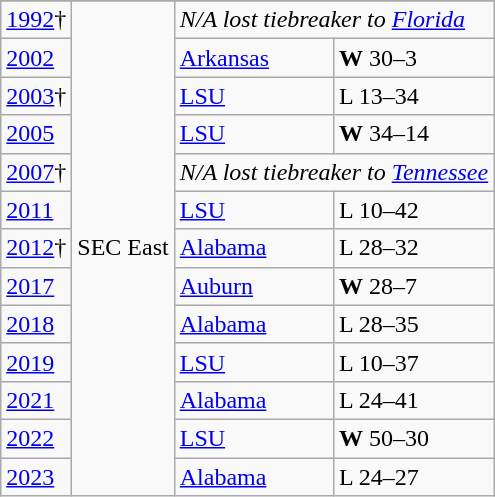<table class="wikitable">
<tr>
</tr>
<tr>
<td><a href='#'>1992</a>†</td>
<td rowspan="13">SEC East</td>
<td colspan=3><em>N/A lost tiebreaker to <a href='#'>Florida</a></em></td>
</tr>
<tr>
<td><a href='#'>2002</a></td>
<td><a href='#'>Arkansas</a></td>
<td><strong>W</strong> 30–3</td>
</tr>
<tr>
<td><a href='#'>2003</a>†</td>
<td><a href='#'>LSU</a></td>
<td>L 13–34</td>
</tr>
<tr>
<td><a href='#'>2005</a></td>
<td><a href='#'>LSU</a></td>
<td><strong>W</strong> 34–14</td>
</tr>
<tr>
<td><a href='#'>2007</a>†</td>
<td colspan=3><em>N/A lost tiebreaker to <a href='#'>Tennessee</a></em></td>
</tr>
<tr>
<td><a href='#'>2011</a></td>
<td><a href='#'>LSU</a></td>
<td>L 10–42</td>
</tr>
<tr>
<td><a href='#'>2012</a>†</td>
<td><a href='#'>Alabama</a></td>
<td>L 28–32</td>
</tr>
<tr>
<td><a href='#'>2017</a></td>
<td><a href='#'>Auburn</a></td>
<td><strong>W</strong> 28–7</td>
</tr>
<tr>
<td><a href='#'>2018</a></td>
<td><a href='#'>Alabama</a></td>
<td>L 28–35</td>
</tr>
<tr>
<td><a href='#'>2019</a></td>
<td><a href='#'>LSU</a></td>
<td>L 10–37</td>
</tr>
<tr>
<td><a href='#'>2021</a></td>
<td><a href='#'>Alabama</a></td>
<td>L 24–41</td>
</tr>
<tr>
<td><a href='#'>2022</a></td>
<td><a href='#'>LSU</a></td>
<td><strong>W</strong> 50–30</td>
</tr>
<tr>
<td><a href='#'>2023</a></td>
<td><a href='#'>Alabama</a></td>
<td>L 24–27</td>
</tr>
</table>
